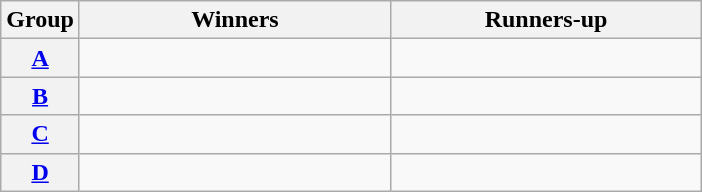<table class=wikitable>
<tr>
<th>Group</th>
<th width=200>Winners</th>
<th width=200>Runners-up</th>
</tr>
<tr>
<th><a href='#'>A</a></th>
<td></td>
<td></td>
</tr>
<tr>
<th><a href='#'>B</a></th>
<td></td>
<td></td>
</tr>
<tr>
<th><a href='#'>C</a></th>
<td></td>
<td></td>
</tr>
<tr>
<th><a href='#'>D</a></th>
<td></td>
<td></td>
</tr>
</table>
